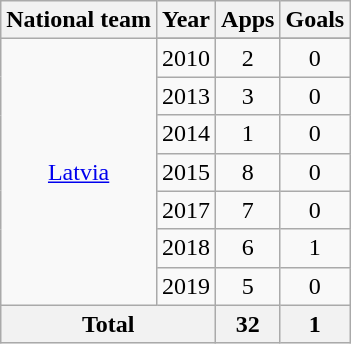<table class="wikitable" style="text-align:center">
<tr>
<th>National team</th>
<th>Year</th>
<th>Apps</th>
<th>Goals</th>
</tr>
<tr>
<td rowspan=8><a href='#'>Latvia</a></td>
</tr>
<tr>
<td>2010</td>
<td>2</td>
<td>0</td>
</tr>
<tr>
<td>2013</td>
<td>3</td>
<td>0</td>
</tr>
<tr>
<td>2014</td>
<td>1</td>
<td>0</td>
</tr>
<tr>
<td>2015</td>
<td>8</td>
<td>0</td>
</tr>
<tr>
<td>2017</td>
<td>7</td>
<td>0</td>
</tr>
<tr>
<td>2018</td>
<td>6</td>
<td>1</td>
</tr>
<tr>
<td>2019</td>
<td>5</td>
<td>0</td>
</tr>
<tr>
<th colspan="2">Total</th>
<th>32</th>
<th>1</th>
</tr>
</table>
